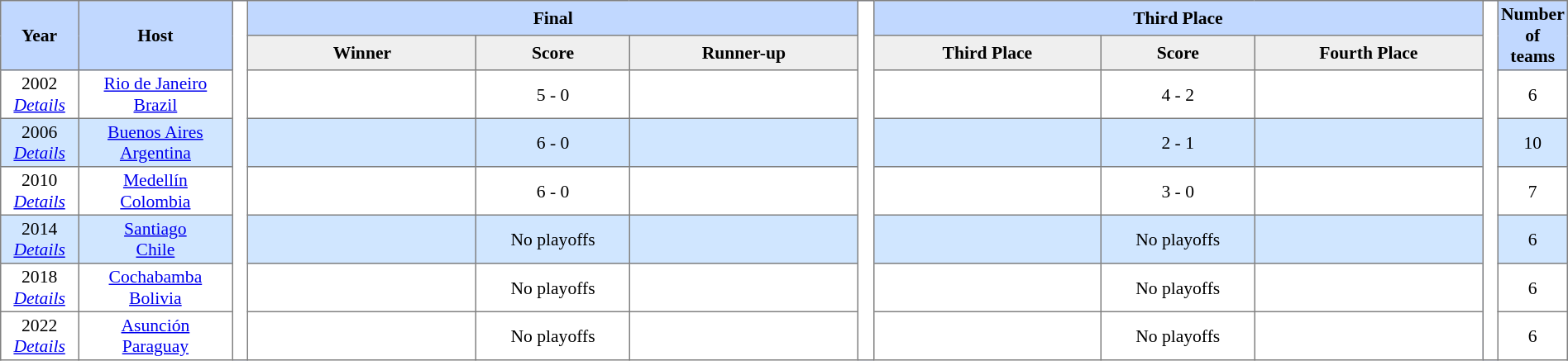<table border=1 style="border-collapse:collapse; font-size:90%; text-align:center; width:100%" cellpadding=2 cellspacing=0>
<tr bgcolor=#C1D8FF>
<th rowspan=2 width=5%>Year</th>
<th rowspan=2 width=10%>Host</th>
<th width=1% rowspan=8 bgcolor=ffffff></th>
<th colspan=3>Final</th>
<th width=1% rowspan=8 bgcolor=ffffff></th>
<th colspan=3>Third Place</th>
<th width=1% rowspan=8 bgcolor=ffffff></th>
<th rowspan=2 width=10%>Number of teams</th>
</tr>
<tr bgcolor=#EFEFEF>
<th width=15%>Winner</th>
<th width=10%>Score</th>
<th width=15%>Runner-up</th>
<th width=15%>Third Place</th>
<th width=10%>Score</th>
<th width=15%>Fourth Place</th>
</tr>
<tr align=center>
<td>2002<br><em><a href='#'>Details</a></em></td>
<td><a href='#'>Rio de Janeiro</a><br><a href='#'>Brazil</a></td>
<td><strong></strong></td>
<td>5 - 0</td>
<td></td>
<td></td>
<td>4 - 2</td>
<td></td>
<td>6</td>
</tr>
<tr style="background: #D0E6FF;">
<td>2006<br><em><a href='#'>Details</a></em></td>
<td><a href='#'>Buenos Aires</a><br><a href='#'>Argentina</a></td>
<td><strong></strong></td>
<td>6 - 0</td>
<td></td>
<td></td>
<td>2 - 1</td>
<td></td>
<td>10</td>
</tr>
<tr align=center>
<td>2010<br><em><a href='#'>Details</a></em></td>
<td><a href='#'>Medellín</a><br><a href='#'>Colombia</a></td>
<td><strong></strong></td>
<td>6 - 0</td>
<td></td>
<td></td>
<td>3 - 0</td>
<td></td>
<td>7</td>
</tr>
<tr style="background: #D0E6FF;">
<td>2014<br><em><a href='#'>Details</a></em></td>
<td><a href='#'>Santiago</a><br><a href='#'>Chile</a></td>
<td><strong></strong></td>
<td><span>No playoffs</span></td>
<td></td>
<td></td>
<td><span>No playoffs</span></td>
<td></td>
<td>6</td>
</tr>
<tr align=center>
<td>2018<br><em><a href='#'>Details</a></em></td>
<td><a href='#'>Cochabamba</a><br><a href='#'>Bolivia</a></td>
<td><strong></strong></td>
<td><span>No playoffs</span></td>
<td></td>
<td></td>
<td><span>No playoffs</span></td>
<td></td>
<td>6</td>
</tr>
<tr align=center>
<td>2022<br><em><a href='#'>Details</a></em></td>
<td><a href='#'>Asunción</a><br><a href='#'>Paraguay</a></td>
<td><strong></strong></td>
<td><span>No playoffs</span></td>
<td></td>
<td></td>
<td><span>No playoffs</span></td>
<td></td>
<td>6</td>
</tr>
</table>
